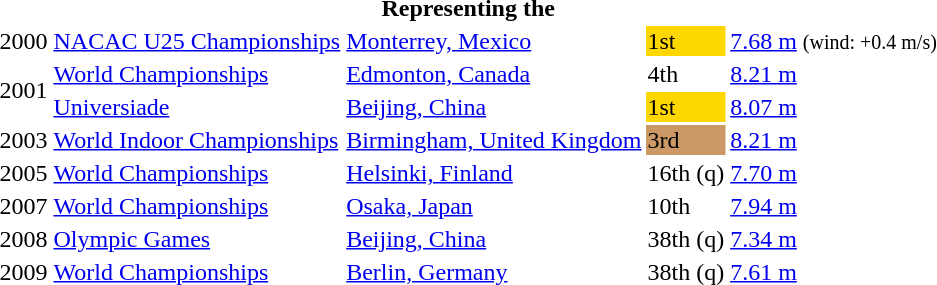<table>
<tr>
<th colspan="5">Representing the </th>
</tr>
<tr>
<td>2000</td>
<td><a href='#'>NACAC U25 Championships</a></td>
<td><a href='#'>Monterrey, Mexico</a></td>
<td bgcolor=gold>1st</td>
<td><a href='#'>7.68 m</a> <small>(wind: +0.4 m/s)</small></td>
</tr>
<tr>
<td rowspan=2>2001</td>
<td><a href='#'>World Championships</a></td>
<td><a href='#'>Edmonton, Canada</a></td>
<td>4th</td>
<td><a href='#'>8.21 m</a></td>
</tr>
<tr>
<td><a href='#'>Universiade</a></td>
<td><a href='#'>Beijing, China</a></td>
<td bgcolor=gold>1st</td>
<td><a href='#'>8.07 m</a></td>
</tr>
<tr>
<td>2003</td>
<td><a href='#'>World Indoor Championships</a></td>
<td><a href='#'>Birmingham, United Kingdom</a></td>
<td bgcolor=cc9966>3rd</td>
<td><a href='#'>8.21 m</a></td>
</tr>
<tr>
<td>2005</td>
<td><a href='#'>World Championships</a></td>
<td><a href='#'>Helsinki, Finland</a></td>
<td>16th (q)</td>
<td><a href='#'>7.70 m</a></td>
</tr>
<tr>
<td>2007</td>
<td><a href='#'>World Championships</a></td>
<td><a href='#'>Osaka, Japan</a></td>
<td>10th</td>
<td><a href='#'>7.94 m</a></td>
</tr>
<tr>
<td>2008</td>
<td><a href='#'>Olympic Games</a></td>
<td><a href='#'>Beijing, China</a></td>
<td>38th (q)</td>
<td><a href='#'>7.34 m</a></td>
</tr>
<tr>
<td>2009</td>
<td><a href='#'>World Championships</a></td>
<td><a href='#'>Berlin, Germany</a></td>
<td>38th (q)</td>
<td><a href='#'>7.61 m</a></td>
</tr>
</table>
